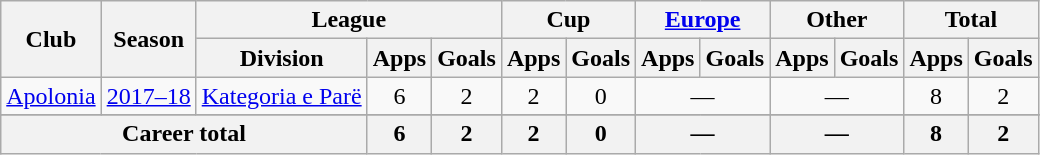<table class="wikitable" style="text-align:center">
<tr>
<th rowspan="2">Club</th>
<th rowspan="2">Season</th>
<th colspan="3">League</th>
<th colspan="2">Cup</th>
<th colspan="2"><a href='#'>Europe</a></th>
<th colspan="2">Other</th>
<th colspan="2">Total</th>
</tr>
<tr>
<th>Division</th>
<th>Apps</th>
<th>Goals</th>
<th>Apps</th>
<th>Goals</th>
<th>Apps</th>
<th>Goals</th>
<th>Apps</th>
<th>Goals</th>
<th>Apps</th>
<th>Goals</th>
</tr>
<tr>
<td rowspan="1" valign="center"><a href='#'>Apolonia</a></td>
<td><a href='#'>2017–18</a></td>
<td rowspan="1"><a href='#'>Kategoria e Parë</a></td>
<td>6</td>
<td>2</td>
<td>2</td>
<td>0</td>
<td colspan="2">—</td>
<td colspan="2">—</td>
<td>8</td>
<td>2</td>
</tr>
<tr>
</tr>
<tr>
<th colspan="3">Career total</th>
<th>6</th>
<th>2</th>
<th>2</th>
<th>0</th>
<th colspan="2">—</th>
<th colspan="2">—</th>
<th>8</th>
<th>2</th>
</tr>
</table>
